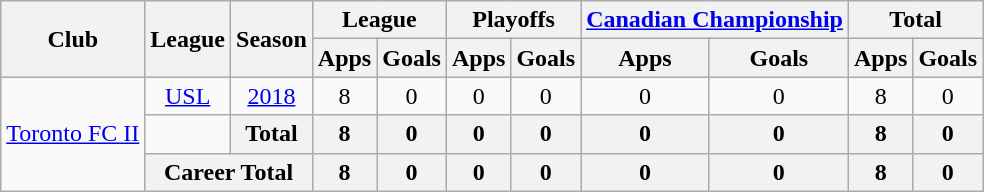<table class="wikitable" style="text-align: center;">
<tr>
<th rowspan="2">Club</th>
<th rowspan="2">League</th>
<th rowspan="2">Season</th>
<th colspan="2">League</th>
<th colspan="2">Playoffs</th>
<th colspan="2"><a href='#'>Canadian Championship</a></th>
<th colspan="2">Total</th>
</tr>
<tr>
<th>Apps</th>
<th>Goals</th>
<th>Apps</th>
<th>Goals</th>
<th>Apps</th>
<th>Goals</th>
<th>Apps</th>
<th>Goals</th>
</tr>
<tr>
<td rowspan="3"><a href='#'>Toronto FC II</a></td>
<td rowspan="1"><a href='#'>USL</a></td>
<td><a href='#'>2018</a></td>
<td>8</td>
<td>0</td>
<td>0</td>
<td>0</td>
<td>0</td>
<td>0</td>
<td>8</td>
<td>0</td>
</tr>
<tr>
<td></td>
<th colspan="1">Total</th>
<th>8</th>
<th>0</th>
<th>0</th>
<th>0</th>
<th>0</th>
<th>0</th>
<th>8</th>
<th>0</th>
</tr>
<tr>
<th colspan="2">Career Total</th>
<th>8</th>
<th>0</th>
<th>0</th>
<th>0</th>
<th>0</th>
<th>0</th>
<th>8</th>
<th>0</th>
</tr>
</table>
